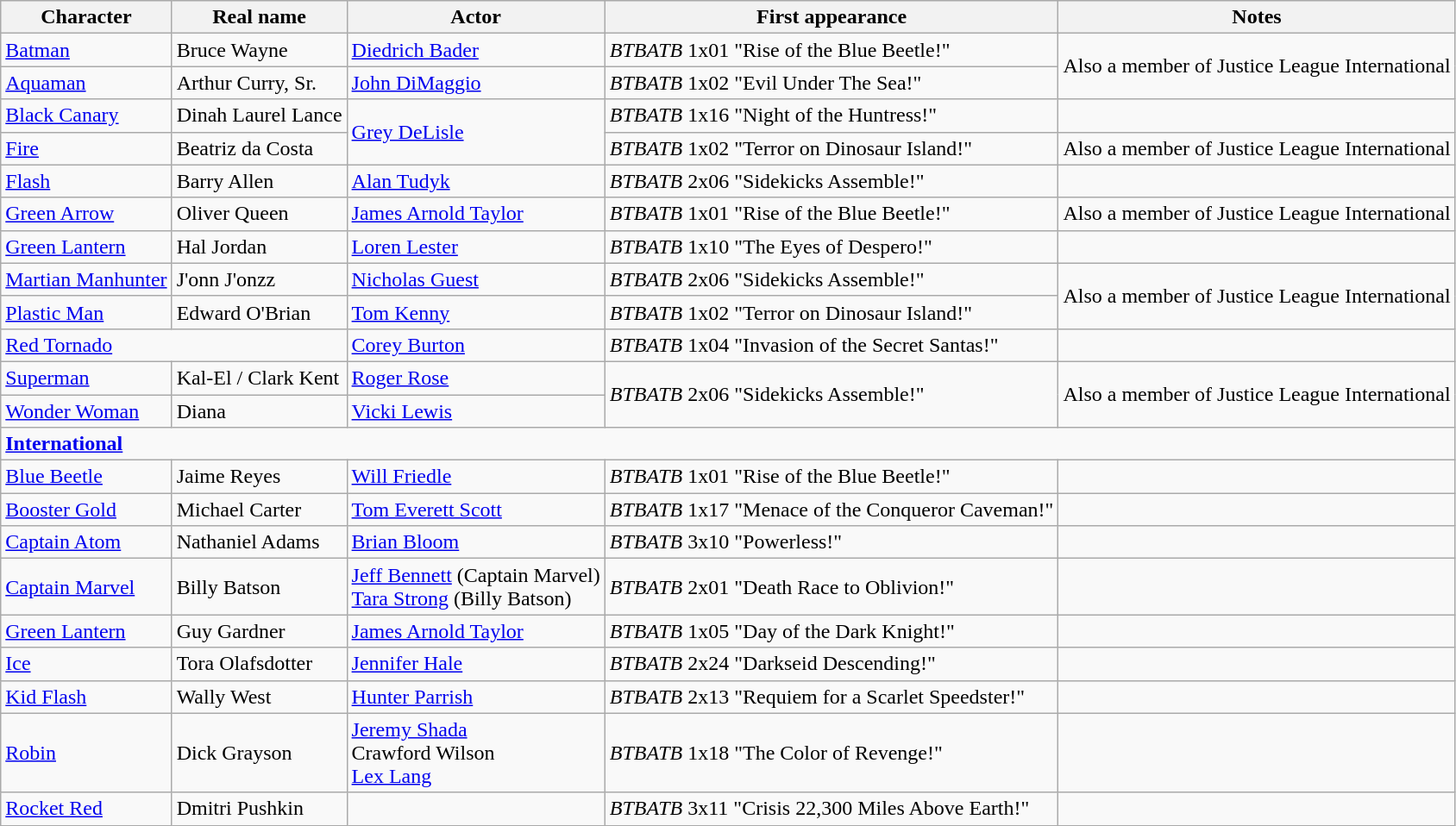<table class="wikitable">
<tr>
<th>Character</th>
<th>Real name</th>
<th>Actor</th>
<th>First appearance</th>
<th>Notes</th>
</tr>
<tr>
<td><a href='#'>Batman</a></td>
<td>Bruce Wayne</td>
<td><a href='#'>Diedrich Bader</a></td>
<td><em>BTBATB</em> 1x01 "Rise of the Blue Beetle!"</td>
<td rowspan="2">Also a member of Justice League International</td>
</tr>
<tr>
<td><a href='#'>Aquaman</a></td>
<td>Arthur Curry, Sr.</td>
<td><a href='#'>John DiMaggio</a></td>
<td><em>BTBATB</em> 1x02 "Evil Under The Sea!"</td>
</tr>
<tr>
<td><a href='#'>Black Canary</a></td>
<td>Dinah Laurel Lance</td>
<td rowspan="2"><a href='#'>Grey DeLisle</a></td>
<td><em>BTBATB</em> 1x16 "Night of the Huntress!"</td>
<td></td>
</tr>
<tr>
<td><a href='#'>Fire</a></td>
<td>Beatriz da Costa</td>
<td><em>BTBATB</em> 1x02 "Terror on Dinosaur Island!"</td>
<td>Also a member of Justice League International</td>
</tr>
<tr>
<td><a href='#'>Flash</a></td>
<td>Barry Allen</td>
<td><a href='#'>Alan Tudyk</a></td>
<td><em>BTBATB</em> 2x06 "Sidekicks Assemble!"</td>
<td></td>
</tr>
<tr>
<td><a href='#'>Green Arrow</a></td>
<td>Oliver Queen</td>
<td><a href='#'>James Arnold Taylor</a></td>
<td><em>BTBATB</em> 1x01 "Rise of the Blue Beetle!"</td>
<td>Also a member of Justice League International</td>
</tr>
<tr>
<td><a href='#'>Green Lantern</a></td>
<td>Hal Jordan</td>
<td><a href='#'>Loren Lester</a></td>
<td><em>BTBATB</em> 1x10 "The Eyes of Despero!"</td>
<td></td>
</tr>
<tr>
<td><a href='#'>Martian Manhunter</a></td>
<td>J'onn J'onzz</td>
<td><a href='#'>Nicholas Guest</a></td>
<td><em>BTBATB</em> 2x06 "Sidekicks Assemble!"</td>
<td rowspan="2">Also a member of Justice League International</td>
</tr>
<tr>
<td><a href='#'>Plastic Man</a></td>
<td>Edward O'Brian</td>
<td><a href='#'>Tom Kenny</a></td>
<td><em>BTBATB</em> 1x02 "Terror on Dinosaur Island!"</td>
</tr>
<tr>
<td colspan="2"><a href='#'>Red Tornado</a></td>
<td><a href='#'>Corey Burton</a></td>
<td><em>BTBATB</em> 1x04 "Invasion of the Secret Santas!"</td>
<td></td>
</tr>
<tr>
<td><a href='#'>Superman</a></td>
<td>Kal-El / Clark Kent</td>
<td><a href='#'>Roger Rose</a></td>
<td rowspan="2"><em>BTBATB</em> 2x06 "Sidekicks Assemble!"</td>
<td rowspan="2">Also a member of Justice League International</td>
</tr>
<tr>
<td><a href='#'>Wonder Woman</a></td>
<td>Diana</td>
<td><a href='#'>Vicki Lewis</a></td>
</tr>
<tr>
<td colspan="5"><strong><a href='#'>International</a></strong></td>
</tr>
<tr>
<td><a href='#'>Blue Beetle</a></td>
<td>Jaime Reyes</td>
<td><a href='#'>Will Friedle</a></td>
<td><em>BTBATB</em> 1x01 "Rise of the Blue Beetle!"</td>
<td></td>
</tr>
<tr>
<td><a href='#'>Booster Gold</a></td>
<td>Michael Carter</td>
<td><a href='#'>Tom Everett Scott</a></td>
<td><em>BTBATB</em> 1x17 "Menace of the Conqueror Caveman!"</td>
<td></td>
</tr>
<tr>
<td><a href='#'>Captain Atom</a></td>
<td>Nathaniel Adams</td>
<td><a href='#'>Brian Bloom</a></td>
<td><em>BTBATB</em> 3x10 "Powerless!"</td>
<td></td>
</tr>
<tr>
<td><a href='#'>Captain Marvel</a></td>
<td>Billy Batson</td>
<td><a href='#'>Jeff Bennett</a> (Captain Marvel)<br><a href='#'>Tara Strong</a> (Billy Batson)</td>
<td><em>BTBATB</em> 2x01 "Death Race to Oblivion!"</td>
<td></td>
</tr>
<tr>
<td><a href='#'>Green Lantern</a></td>
<td>Guy Gardner</td>
<td><a href='#'>James Arnold Taylor</a></td>
<td><em>BTBATB</em> 1x05 "Day of the Dark Knight!"</td>
<td></td>
</tr>
<tr>
<td><a href='#'>Ice</a></td>
<td>Tora Olafsdotter</td>
<td><a href='#'>Jennifer Hale</a></td>
<td><em>BTBATB</em> 2x24 "Darkseid Descending!"</td>
<td></td>
</tr>
<tr>
<td><a href='#'>Kid Flash</a></td>
<td>Wally West</td>
<td><a href='#'>Hunter Parrish</a></td>
<td><em>BTBATB</em> 2x13 "Requiem for a Scarlet Speedster!"</td>
<td></td>
</tr>
<tr>
<td><a href='#'>Robin</a></td>
<td>Dick Grayson</td>
<td><a href='#'>Jeremy Shada</a><br>Crawford Wilson<br><a href='#'>Lex Lang</a></td>
<td><em>BTBATB</em> 1x18 "The Color of Revenge!"</td>
<td></td>
</tr>
<tr>
<td><a href='#'>Rocket Red</a></td>
<td>Dmitri Pushkin</td>
<td></td>
<td><em>BTBATB</em> 3x11 "Crisis 22,300 Miles Above Earth!"</td>
<td></td>
</tr>
</table>
